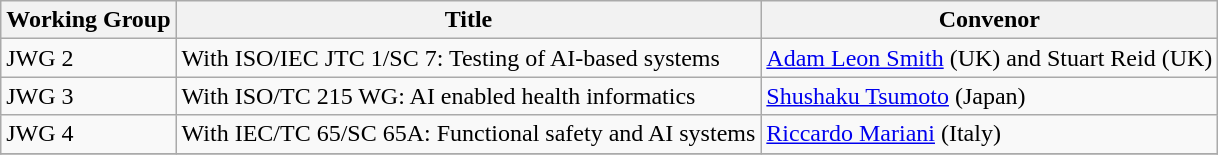<table class="wikitable">
<tr>
<th>Working Group</th>
<th>Title</th>
<th>Convenor</th>
</tr>
<tr>
<td>JWG 2</td>
<td>With ISO/IEC JTC 1/SC 7: Testing of AI-based systems</td>
<td><a href='#'>Adam Leon Smith</a> (UK) and Stuart Reid (UK)</td>
</tr>
<tr>
<td>JWG 3</td>
<td>With ISO/TC 215 WG: AI enabled health informatics</td>
<td><a href='#'>Shushaku Tsumoto</a> (Japan)</td>
</tr>
<tr>
<td>JWG 4</td>
<td>With IEC/TC 65/SC 65A: Functional safety and AI systems</td>
<td><a href='#'>Riccardo Mariani</a> (Italy)</td>
</tr>
<tr>
</tr>
</table>
